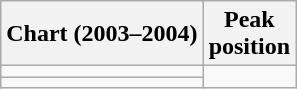<table class="wikitable sortable">
<tr>
<th align="left">Chart (2003–2004)</th>
<th align="center">Peak<br>position</th>
</tr>
<tr>
<td></td>
</tr>
<tr>
<td></td>
</tr>
</table>
